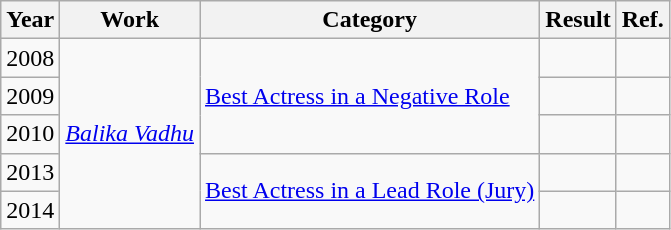<table class="wikitable sortable">
<tr>
<th>Year</th>
<th>Work</th>
<th>Category</th>
<th>Result</th>
<th>Ref.</th>
</tr>
<tr>
<td>2008</td>
<td rowspan="6"><em><a href='#'>Balika Vadhu</a></em></td>
<td rowspan="3"><a href='#'>Best Actress in a Negative Role</a></td>
<td></td>
<td></td>
</tr>
<tr>
<td>2009</td>
<td></td>
<td></td>
</tr>
<tr>
<td>2010</td>
<td></td>
<td></td>
</tr>
<tr>
<td>2013</td>
<td rowspan="2"><a href='#'>Best Actress in a Lead Role (Jury)</a></td>
<td></td>
<td></td>
</tr>
<tr>
<td>2014</td>
<td></td>
<td></td>
</tr>
</table>
